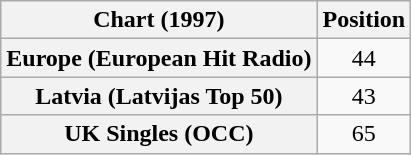<table class="wikitable plainrowheaders" style="text-align:center">
<tr>
<th>Chart (1997)</th>
<th>Position</th>
</tr>
<tr>
<th scope="row">Europe (European Hit Radio)</th>
<td>44</td>
</tr>
<tr>
<th scope="row">Latvia (Latvijas Top 50)</th>
<td>43</td>
</tr>
<tr>
<th scope="row">UK Singles (OCC)</th>
<td>65</td>
</tr>
</table>
